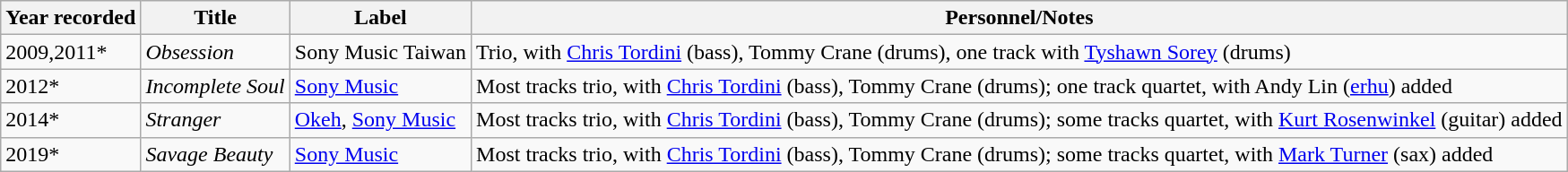<table class="wikitable sortable">
<tr>
<th>Year recorded</th>
<th>Title</th>
<th>Label</th>
<th>Personnel/Notes</th>
</tr>
<tr>
<td>2009,2011*</td>
<td><em>Obsession</em></td>
<td>Sony Music Taiwan</td>
<td>Trio, with <a href='#'>Chris Tordini</a> (bass), Tommy Crane (drums), one track with <a href='#'>Tyshawn Sorey</a> (drums)</td>
</tr>
<tr>
<td>2012*</td>
<td><em>Incomplete Soul</em></td>
<td><a href='#'>Sony Music</a></td>
<td>Most tracks trio, with <a href='#'>Chris Tordini</a> (bass), Tommy Crane (drums); one track quartet, with Andy Lin (<a href='#'>erhu</a>) added</td>
</tr>
<tr>
<td>2014*</td>
<td><em>Stranger</em></td>
<td><a href='#'>Okeh</a>, <a href='#'>Sony Music</a></td>
<td>Most tracks trio, with <a href='#'>Chris Tordini</a> (bass), Tommy Crane (drums); some tracks quartet, with <a href='#'>Kurt Rosenwinkel</a> (guitar) added</td>
</tr>
<tr>
<td>2019*</td>
<td><em>Savage Beauty</em></td>
<td><a href='#'>Sony Music</a></td>
<td>Most tracks trio, with <a href='#'>Chris Tordini</a> (bass), Tommy Crane (drums); some tracks quartet, with <a href='#'>Mark Turner</a> (sax) added</td>
</tr>
</table>
